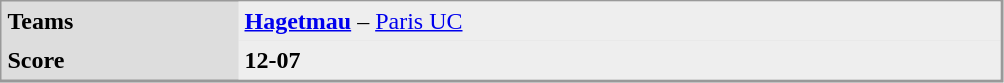<table align="left" cellpadding="4" cellspacing="0"  style="margin: 0 0 0 0; border: 1px solid #999; border-right-width: 2px; border-bottom-width: 2px; background-color: #DDDDDD">
<tr>
<td width="150" valign="top"><strong>Teams</strong></td>
<td width="500" bgcolor=#EEEEEE><strong><a href='#'>Hagetmau</a></strong> – <a href='#'>Paris UC</a></td>
</tr>
<tr>
<td valign="top"><strong>Score</strong></td>
<td bgcolor=#EEEEEE><strong>12-07</strong></td>
</tr>
</table>
